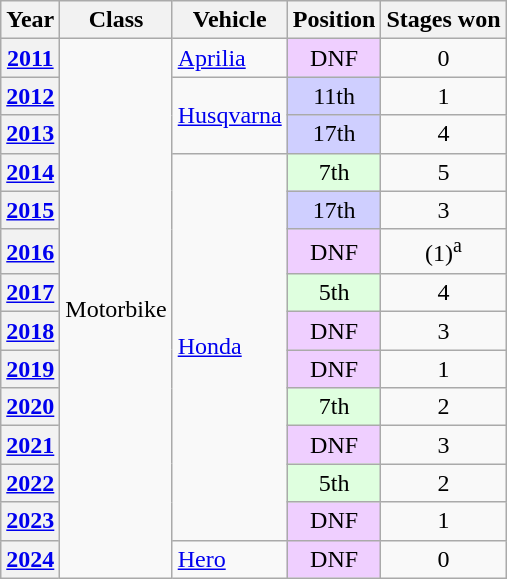<table class="wikitable">
<tr>
<th>Year</th>
<th>Class</th>
<th>Vehicle</th>
<th>Position</th>
<th>Stages won</th>
</tr>
<tr>
<th><a href='#'>2011</a></th>
<td rowspan=14>Motorbike</td>
<td> <a href='#'>Aprilia</a></td>
<td align="center" style="background:#EFCFFF;">DNF</td>
<td align="center">0</td>
</tr>
<tr>
<th><a href='#'>2012</a></th>
<td rowspan=2> <a href='#'>Husqvarna</a></td>
<td align="center" style="background:#CFCFFF;">11th</td>
<td align="center">1</td>
</tr>
<tr>
<th><a href='#'>2013</a></th>
<td align="center" style="background:#CFCFFF;">17th</td>
<td align="center">4</td>
</tr>
<tr>
<th><a href='#'>2014</a></th>
<td rowspan=10> <a href='#'>Honda</a></td>
<td align="center" style="background:#DFFFDF;">7th</td>
<td align="center">5</td>
</tr>
<tr>
<th><a href='#'>2015</a></th>
<td align="center" style="background:#CFCFFF;">17th</td>
<td align="center">3</td>
</tr>
<tr>
<th><a href='#'>2016</a></th>
<td align="center" style="background:#EFCFFF;">DNF</td>
<td align="center">(1)<sup>a</sup></td>
</tr>
<tr>
<th><a href='#'>2017</a></th>
<td align="center" style="background:#DFFFDF;">5th</td>
<td align="center">4</td>
</tr>
<tr>
<th><a href='#'>2018</a></th>
<td align="center" style="background:#EFCFFF;">DNF</td>
<td align="center">3</td>
</tr>
<tr>
<th><a href='#'>2019</a></th>
<td align="center" style="background:#EFCFFF;">DNF</td>
<td align="center">1</td>
</tr>
<tr>
<th><a href='#'>2020</a></th>
<td align="center" style="background:#DFFFDF;">7th</td>
<td align="center">2</td>
</tr>
<tr>
<th><a href='#'>2021</a></th>
<td align="center" style="background:#EFCFFF;">DNF</td>
<td align="center">3</td>
</tr>
<tr>
<th><a href='#'>2022</a></th>
<td align="center" style="background:#DFFFDF;">5th</td>
<td align="center">2</td>
</tr>
<tr>
<th><a href='#'>2023</a></th>
<td align="center" style="background:#EFCFFF;">DNF</td>
<td align="center">1</td>
</tr>
<tr>
<th><a href='#'>2024</a></th>
<td> <a href='#'>Hero</a></td>
<td align="center" style="background:#EFCFFF;">DNF</td>
<td align="center">0</td>
</tr>
</table>
